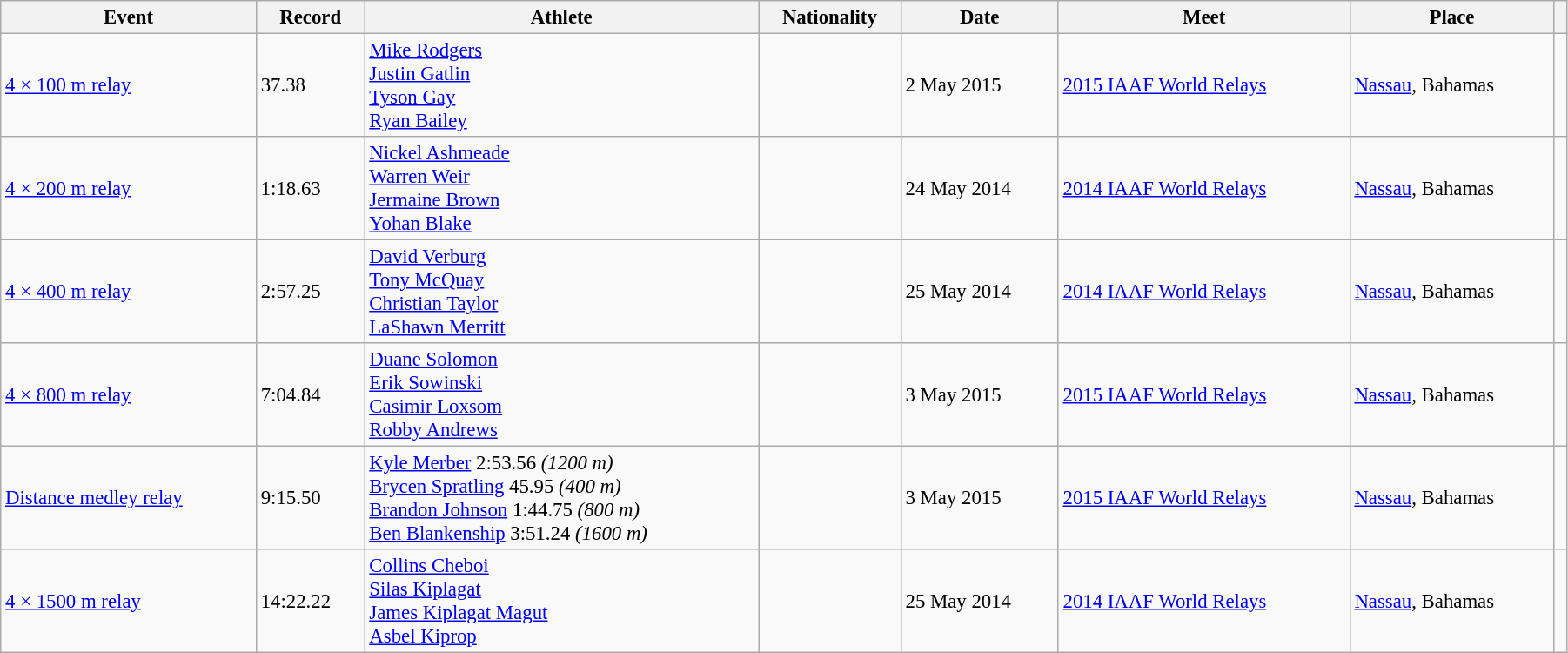<table class="wikitable" style="font-size:95%; width: 95%;">
<tr>
<th>Event</th>
<th>Record</th>
<th>Athlete</th>
<th>Nationality</th>
<th>Date</th>
<th>Meet</th>
<th>Place</th>
<th></th>
</tr>
<tr>
<td><a href='#'>4 × 100 m relay</a></td>
<td>37.38</td>
<td><a href='#'>Mike Rodgers</a><br><a href='#'>Justin Gatlin</a><br><a href='#'>Tyson Gay</a><br><a href='#'>Ryan Bailey</a></td>
<td></td>
<td>2 May 2015</td>
<td><a href='#'>2015 IAAF World Relays</a></td>
<td><a href='#'>Nassau</a>, Bahamas</td>
<td></td>
</tr>
<tr>
<td><a href='#'>4 × 200 m relay</a></td>
<td>1:18.63</td>
<td><a href='#'>Nickel Ashmeade</a><br><a href='#'>Warren Weir</a><br><a href='#'>Jermaine Brown</a><br><a href='#'>Yohan Blake</a></td>
<td></td>
<td>24 May 2014</td>
<td><a href='#'>2014 IAAF World Relays</a></td>
<td><a href='#'>Nassau</a>, Bahamas</td>
<td></td>
</tr>
<tr>
<td><a href='#'>4 × 400 m relay</a></td>
<td>2:57.25</td>
<td><a href='#'>David Verburg</a><br><a href='#'>Tony McQuay</a><br><a href='#'>Christian Taylor</a><br><a href='#'>LaShawn Merritt</a></td>
<td></td>
<td>25 May 2014</td>
<td><a href='#'>2014 IAAF World Relays</a></td>
<td><a href='#'>Nassau</a>, Bahamas</td>
<td></td>
</tr>
<tr>
<td><a href='#'>4 × 800 m relay</a></td>
<td>7:04.84</td>
<td><a href='#'>Duane Solomon</a><br><a href='#'>Erik Sowinski</a><br><a href='#'>Casimir Loxsom</a><br><a href='#'>Robby Andrews</a></td>
<td></td>
<td>3 May 2015</td>
<td><a href='#'>2015 IAAF World Relays</a></td>
<td><a href='#'>Nassau</a>, Bahamas</td>
<td></td>
</tr>
<tr>
<td><a href='#'>Distance medley relay</a></td>
<td>9:15.50</td>
<td><a href='#'>Kyle Merber</a> 2:53.56 <em>(1200 m)</em><br><a href='#'>Brycen Spratling</a> 45.95 <em>(400 m)</em><br><a href='#'>Brandon Johnson</a> 1:44.75 <em>(800 m)</em><br><a href='#'>Ben Blankenship</a> 3:51.24 <em>(1600 m)</em></td>
<td></td>
<td>3 May 2015</td>
<td><a href='#'>2015 IAAF World Relays</a></td>
<td><a href='#'>Nassau</a>, Bahamas</td>
<td></td>
</tr>
<tr>
<td><a href='#'>4 × 1500 m relay</a></td>
<td>14:22.22</td>
<td><a href='#'>Collins Cheboi</a><br><a href='#'>Silas Kiplagat</a><br><a href='#'>James Kiplagat Magut</a><br><a href='#'>Asbel Kiprop</a></td>
<td></td>
<td>25 May 2014</td>
<td><a href='#'>2014 IAAF World Relays</a></td>
<td><a href='#'>Nassau</a>, Bahamas</td>
<td></td>
</tr>
</table>
